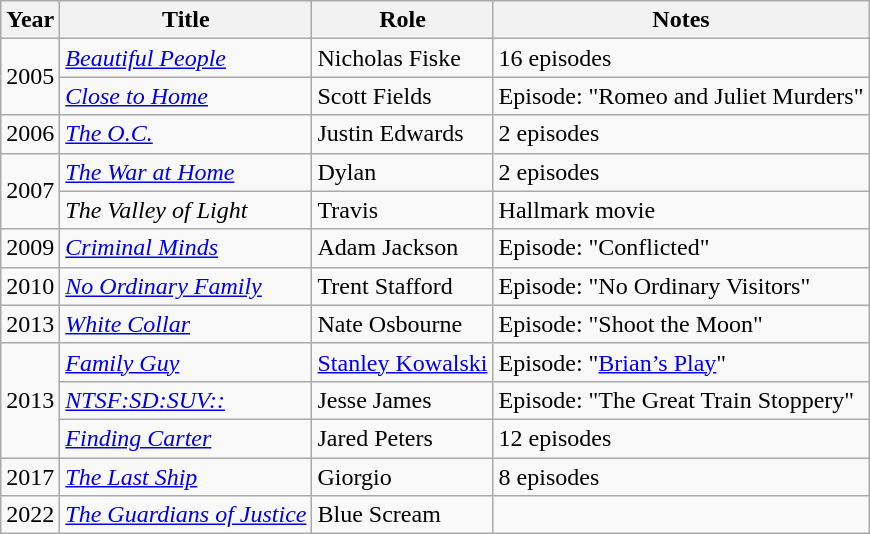<table class="wikitable sortable">
<tr>
<th>Year</th>
<th>Title</th>
<th>Role</th>
<th class="unsortable">Notes</th>
</tr>
<tr>
<td rowspan=2>2005</td>
<td><em><a href='#'>Beautiful People</a></em></td>
<td>Nicholas Fiske</td>
<td>16 episodes</td>
</tr>
<tr>
<td><em><a href='#'>Close to Home</a></em></td>
<td>Scott Fields</td>
<td>Episode: "Romeo and Juliet Murders"</td>
</tr>
<tr>
<td>2006</td>
<td><em><a href='#'>The O.C.</a></em></td>
<td>Justin Edwards</td>
<td>2 episodes</td>
</tr>
<tr>
<td rowspan=2>2007</td>
<td><em><a href='#'>The War at Home</a></em></td>
<td>Dylan</td>
<td>2 episodes</td>
</tr>
<tr>
<td><em>The Valley of Light</em></td>
<td>Travis</td>
<td>Hallmark movie</td>
</tr>
<tr>
<td>2009</td>
<td><em><a href='#'>Criminal Minds</a></em></td>
<td>Adam Jackson</td>
<td>Episode: "Conflicted"</td>
</tr>
<tr>
<td>2010</td>
<td><em><a href='#'>No Ordinary Family</a></em></td>
<td>Trent Stafford</td>
<td>Episode: "No Ordinary Visitors"</td>
</tr>
<tr>
<td>2013</td>
<td><em><a href='#'>White Collar</a></em></td>
<td>Nate Osbourne</td>
<td>Episode: "Shoot the Moon"</td>
</tr>
<tr>
<td rowspan=3>2013</td>
<td><em><a href='#'>Family Guy</a></em></td>
<td><a href='#'>Stanley Kowalski</a></td>
<td>Episode: "<a href='#'>Brian’s Play</a>"</td>
</tr>
<tr>
<td><em><a href='#'>NTSF:SD:SUV::</a></em></td>
<td>Jesse James</td>
<td>Episode: "The Great Train Stoppery"</td>
</tr>
<tr>
<td><em><a href='#'>Finding Carter</a></em></td>
<td>Jared Peters</td>
<td>12 episodes</td>
</tr>
<tr>
<td>2017</td>
<td><em><a href='#'>The Last Ship</a></em></td>
<td>Giorgio</td>
<td>8 episodes</td>
</tr>
<tr>
<td>2022</td>
<td><em><a href='#'>The Guardians of Justice</a></em></td>
<td>Blue Scream</td>
<td></td>
</tr>
</table>
